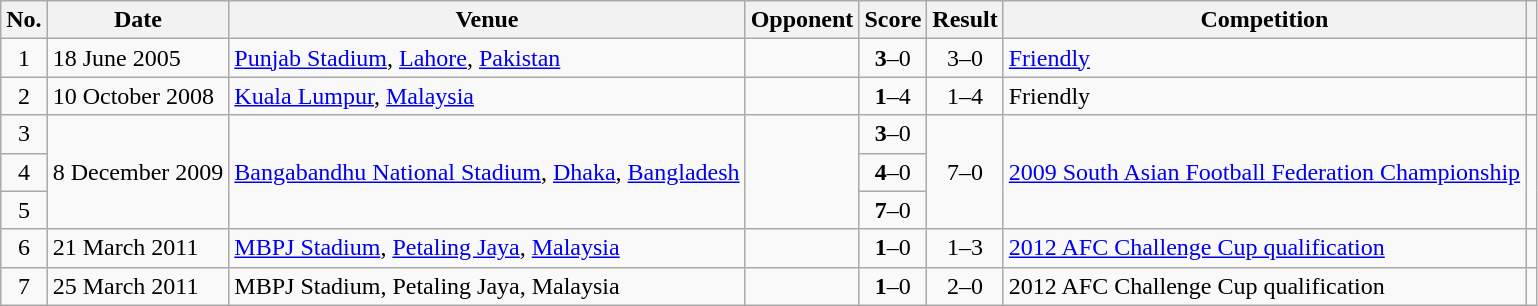<table class="wikitable plainrowheaders sortable">
<tr>
<th scope="col">No.</th>
<th scope="col">Date</th>
<th scope="col">Venue</th>
<th scope="col">Opponent</th>
<th scope="col">Score</th>
<th scope="col">Result</th>
<th scope="col">Competition</th>
<th scope="col" class="unsortable"></th>
</tr>
<tr>
<td align="center">1</td>
<td rowspan="1">18 June 2005</td>
<td><a href='#'>Punjab Stadium</a>, <a href='#'>Lahore</a>, <a href='#'>Pakistan</a></td>
<td></td>
<td align="center"><strong>3</strong>–0</td>
<td align="center">3–0</td>
<td><a href='#'>Friendly</a></td>
<td></td>
</tr>
<tr>
<td align="center">2</td>
<td rowspan="1">10 October 2008</td>
<td><a href='#'>Kuala Lumpur</a>, <a href='#'>Malaysia</a></td>
<td></td>
<td align="center"><strong>1</strong>–4</td>
<td align="center">1–4</td>
<td>Friendly</td>
<td></td>
</tr>
<tr>
<td align="center">3</td>
<td rowspan="3">8 December 2009</td>
<td rowspan="3"><a href='#'>Bangabandhu National Stadium</a>, <a href='#'>Dhaka</a>, <a href='#'>Bangladesh</a></td>
<td rowspan="3"></td>
<td align="center"><strong>3</strong>–0</td>
<td rowspan="3" align="center">7–0</td>
<td rowspan="3"><a href='#'>2009 South Asian Football Federation Championship</a></td>
<td rowspan="3"></td>
</tr>
<tr>
<td align="center">4</td>
<td align="center"><strong>4</strong>–0</td>
</tr>
<tr>
<td align="center">5</td>
<td align="center"><strong>7</strong>–0</td>
</tr>
<tr>
<td align="center">6</td>
<td rowspan="1">21 March 2011</td>
<td><a href='#'>MBPJ Stadium</a>, <a href='#'>Petaling Jaya</a>, <a href='#'>Malaysia</a></td>
<td></td>
<td align="center"><strong>1</strong>–0</td>
<td align="center">1–3</td>
<td><a href='#'>2012 AFC Challenge Cup qualification</a></td>
<td></td>
</tr>
<tr>
<td align="center">7</td>
<td rowspan="1">25 March 2011</td>
<td>MBPJ Stadium, Petaling Jaya, Malaysia</td>
<td></td>
<td align="center"><strong>1</strong>–0</td>
<td align="center">2–0</td>
<td>2012 AFC Challenge Cup qualification</td>
<td></td>
</tr>
</table>
